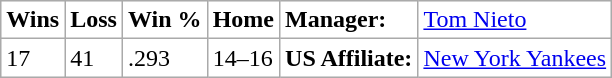<table class="wikitable">
<tr bgcolor="#FFFFFF">
<td><strong>Wins</strong></td>
<td><strong>Loss</strong></td>
<td><strong>Win %</strong></td>
<td><strong>Home</strong></td>
<td><strong>Manager:</strong></td>
<td><a href='#'>Tom Nieto</a></td>
</tr>
<tr bgcolor="#FFFFFF">
<td>17</td>
<td>41</td>
<td>.293</td>
<td>14–16</td>
<td><strong>US Affiliate:</strong></td>
<td><a href='#'>New York Yankees</a></td>
</tr>
</table>
